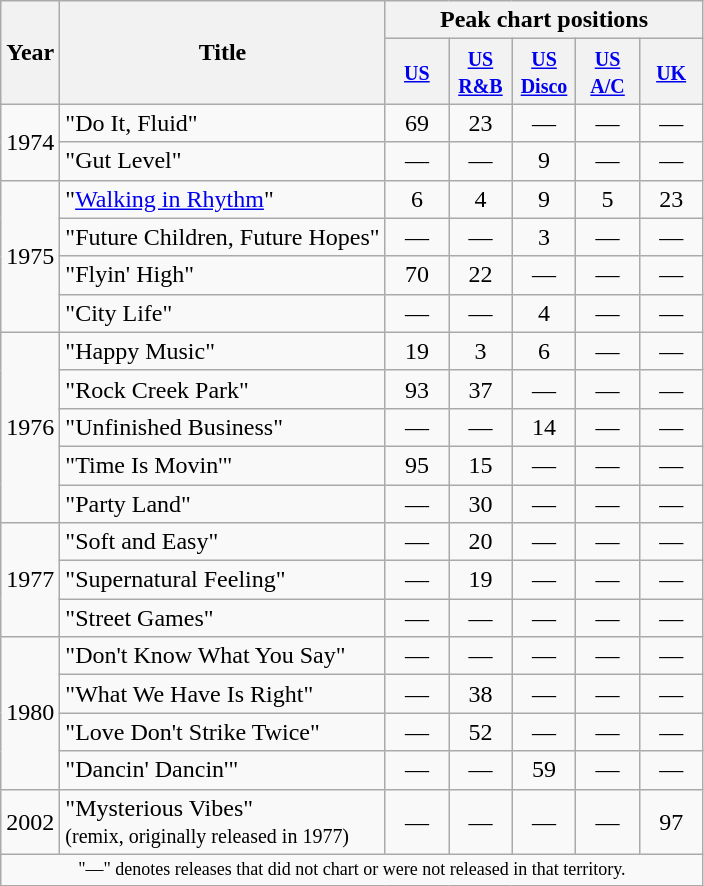<table class="wikitable">
<tr>
<th scope="col" rowspan="2">Year</th>
<th scope="col" rowspan="2">Title</th>
<th scope="col" colspan="5">Peak chart positions</th>
</tr>
<tr>
<th style="width:35px;"><small><a href='#'>US</a></small><br></th>
<th style="width:35px;"><small><a href='#'>US R&B</a></small><br></th>
<th style="width:35px;"><small><a href='#'>US Disco</a></small><br></th>
<th style="width:35px;"><small><a href='#'>US A/C</a></small><br></th>
<th style="width:35px;"><small><a href='#'>UK</a></small><br></th>
</tr>
<tr>
<td rowspan="2">1974</td>
<td>"Do It, Fluid"</td>
<td align=center>69</td>
<td align=center>23</td>
<td align=center>―</td>
<td align=center>―</td>
<td align=center>―</td>
</tr>
<tr>
<td>"Gut Level"</td>
<td align=center>―</td>
<td align=center>―</td>
<td align=center>9</td>
<td align=center>―</td>
<td align=center>―</td>
</tr>
<tr>
<td rowspan="4">1975</td>
<td>"<a href='#'>Walking in Rhythm</a>"</td>
<td align=center>6</td>
<td align=center>4</td>
<td align=center>9</td>
<td align=center>5</td>
<td align=center>23</td>
</tr>
<tr>
<td>"Future Children, Future Hopes"</td>
<td align=center>―</td>
<td align=center>―</td>
<td align=center>3</td>
<td align=center>―</td>
<td align=center>―</td>
</tr>
<tr>
<td>"Flyin' High"</td>
<td align=center>70</td>
<td align=center>22</td>
<td align=center>―</td>
<td align=center>―</td>
<td align=center>―</td>
</tr>
<tr>
<td>"City Life"</td>
<td align=center>―</td>
<td align=center>―</td>
<td align=center>4</td>
<td align=center>―</td>
<td align=center>―</td>
</tr>
<tr>
<td rowspan="5">1976</td>
<td>"Happy Music"</td>
<td align=center>19</td>
<td align=center>3</td>
<td align=center>6</td>
<td align=center>―</td>
<td align=center>―</td>
</tr>
<tr>
<td>"Rock Creek Park"</td>
<td align=center>93</td>
<td align=center>37</td>
<td align=center>―</td>
<td align=center>―</td>
<td align=center>―</td>
</tr>
<tr>
<td>"Unfinished Business"</td>
<td align=center>―</td>
<td align=center>―</td>
<td align=center>14</td>
<td align=center>―</td>
<td align=center>―</td>
</tr>
<tr>
<td>"Time Is Movin'"</td>
<td align=center>95</td>
<td align=center>15</td>
<td align=center>―</td>
<td align=center>―</td>
<td align=center>―</td>
</tr>
<tr>
<td>"Party Land"</td>
<td align=center>―</td>
<td align=center>30</td>
<td align=center>―</td>
<td align=center>―</td>
<td align=center>―</td>
</tr>
<tr>
<td rowspan="3">1977</td>
<td>"Soft and Easy"</td>
<td align=center>―</td>
<td align=center>20</td>
<td align=center>―</td>
<td align=center>―</td>
<td align=center>―</td>
</tr>
<tr>
<td>"Supernatural Feeling"</td>
<td align=center>―</td>
<td align=center>19</td>
<td align=center>―</td>
<td align=center>―</td>
<td align=center>―</td>
</tr>
<tr>
<td>"Street Games"</td>
<td align=center>―</td>
<td align=center>―</td>
<td align=center>―</td>
<td align=center>―</td>
<td align=center>―</td>
</tr>
<tr>
<td rowspan="4">1980</td>
<td>"Don't Know What You Say"</td>
<td align=center>―</td>
<td align=center>―</td>
<td align=center>―</td>
<td align=center>―</td>
<td align=center>―</td>
</tr>
<tr>
<td>"What We Have Is Right"</td>
<td align=center>―</td>
<td align=center>38</td>
<td align=center>―</td>
<td align=center>―</td>
<td align=center>―</td>
</tr>
<tr>
<td>"Love Don't Strike Twice"</td>
<td align=center>―</td>
<td align=center>52</td>
<td align=center>―</td>
<td align=center>―</td>
<td align=center>―</td>
</tr>
<tr>
<td>"Dancin' Dancin'"</td>
<td align=center>―</td>
<td align=center>―</td>
<td align=center>59</td>
<td align=center>―</td>
<td align=center>―</td>
</tr>
<tr>
<td>2002</td>
<td>"Mysterious Vibes" <br><small>(remix, originally released in 1977)</small></td>
<td align=center>―</td>
<td align=center>—</td>
<td align=center>―</td>
<td align=center>―</td>
<td align=center>97</td>
</tr>
<tr>
<td colspan="7" style="text-align:center; font-size:9pt;">"—" denotes releases that did not chart or were not released in that territory.</td>
</tr>
</table>
